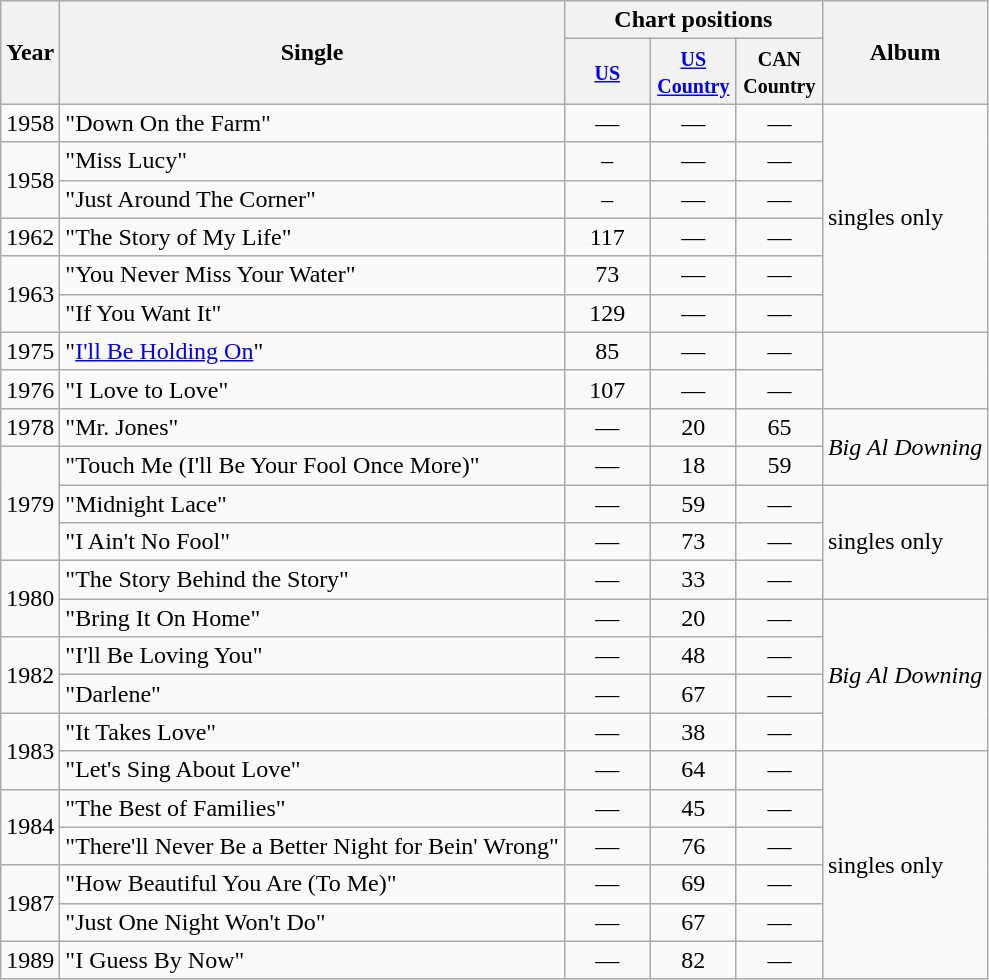<table class="wikitable">
<tr>
<th rowspan="2">Year</th>
<th rowspan="2">Single</th>
<th colspan="3">Chart positions</th>
<th rowspan="2">Album</th>
</tr>
<tr>
<th width="50"><small><a href='#'>US</a></small><br></th>
<th width="50"><small><a href='#'>US Country</a></small></th>
<th width="50"><small>CAN Country</small></th>
</tr>
<tr>
<td>1958</td>
<td>"Down On the Farm"</td>
<td align="center">—</td>
<td align="center">—</td>
<td align="center">—</td>
<td rowspan="6">singles only</td>
</tr>
<tr>
<td rowspan="2">1958</td>
<td>"Miss Lucy"</td>
<td align="center">–</td>
<td align="center">—</td>
<td align="center">—</td>
</tr>
<tr>
<td>"Just Around The Corner"</td>
<td align="center">–</td>
<td align="center">—</td>
<td align="center">—</td>
</tr>
<tr>
<td>1962</td>
<td>"The Story of My Life"</td>
<td align="center">117</td>
<td align="center">—</td>
<td align="center">—</td>
</tr>
<tr>
<td rowspan="2">1963</td>
<td>"You Never Miss Your Water"</td>
<td align="center">73</td>
<td align="center">—</td>
<td align="center">—</td>
</tr>
<tr>
<td>"If You Want It"</td>
<td align="center">129</td>
<td align="center">—</td>
<td align="center">—</td>
</tr>
<tr>
<td>1975</td>
<td>"<a href='#'>I'll Be Holding On</a>"</td>
<td align="center">85</td>
<td align="center">—</td>
<td align="center">—</td>
</tr>
<tr>
<td>1976</td>
<td>"I Love to Love"</td>
<td align="center">107</td>
<td align="center">—</td>
<td align="center">—</td>
</tr>
<tr>
<td>1978</td>
<td>"Mr. Jones"</td>
<td align="center">—</td>
<td align="center">20</td>
<td align="center">65</td>
<td rowspan="2"><em>Big Al Downing</em></td>
</tr>
<tr>
<td rowspan="3">1979</td>
<td>"Touch Me (I'll Be Your Fool Once More)"</td>
<td align="center">—</td>
<td align="center">18</td>
<td align="center">59</td>
</tr>
<tr>
<td>"Midnight Lace"</td>
<td align="center">—</td>
<td align="center">59</td>
<td align="center">—</td>
<td rowspan="3">singles only</td>
</tr>
<tr>
<td>"I Ain't No Fool"</td>
<td align="center">—</td>
<td align="center">73</td>
<td align="center">—</td>
</tr>
<tr>
<td rowspan="2">1980</td>
<td>"The Story Behind the Story"</td>
<td align="center">—</td>
<td align="center">33</td>
<td align="center">—</td>
</tr>
<tr>
<td>"Bring It On Home"</td>
<td align="center">—</td>
<td align="center">20</td>
<td align="center">—</td>
<td rowspan="4"><em>Big Al Downing</em></td>
</tr>
<tr>
<td rowspan="2">1982</td>
<td>"I'll Be Loving You"</td>
<td align="center">—</td>
<td align="center">48</td>
<td align="center">—</td>
</tr>
<tr>
<td>"Darlene"</td>
<td align="center">—</td>
<td align="center">67</td>
<td align="center">—</td>
</tr>
<tr>
<td rowspan="2">1983</td>
<td>"It Takes Love"</td>
<td align="center">—</td>
<td align="center">38</td>
<td align="center">—</td>
</tr>
<tr>
<td>"Let's Sing About Love"</td>
<td align="center">—</td>
<td align="center">64</td>
<td align="center">—</td>
<td rowspan="6">singles only</td>
</tr>
<tr>
<td rowspan="2">1984</td>
<td>"The Best of Families"</td>
<td align="center">—</td>
<td align="center">45</td>
<td align="center">—</td>
</tr>
<tr>
<td>"There'll Never Be a Better Night for Bein' Wrong"</td>
<td align="center">—</td>
<td align="center">76</td>
<td align="center">—</td>
</tr>
<tr>
<td rowspan="2">1987</td>
<td>"How Beautiful You Are (To Me)"</td>
<td align="center">—</td>
<td align="center">69</td>
<td align="center">—</td>
</tr>
<tr>
<td>"Just One Night Won't Do"</td>
<td align="center">—</td>
<td align="center">67</td>
<td align="center">—</td>
</tr>
<tr>
<td>1989</td>
<td>"I Guess By Now"</td>
<td align="center">—</td>
<td align="center">82</td>
<td align="center">—</td>
</tr>
</table>
